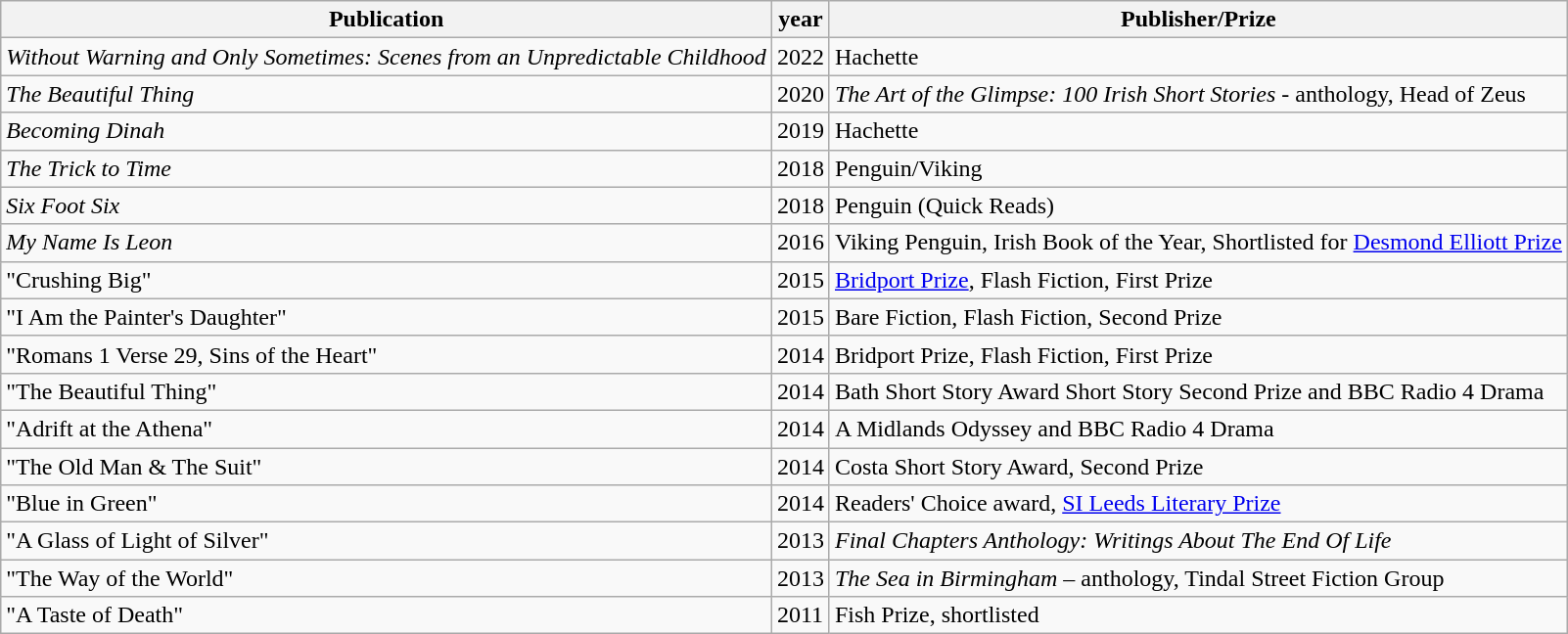<table class="wikitable sortable">
<tr>
<th>Publication</th>
<th>year</th>
<th>Publisher/Prize</th>
</tr>
<tr>
<td><em>Without Warning and Only Sometimes: Scenes from an Unpredictable Childhood</em></td>
<td>2022</td>
<td>Hachette</td>
</tr>
<tr>
<td><em>The Beautiful Thing</em></td>
<td>2020</td>
<td><em>The Art of the Glimpse: 100 Irish Short Stories</em> - anthology, Head of Zeus</td>
</tr>
<tr>
<td><em>Becoming Dinah</em></td>
<td>2019</td>
<td>Hachette</td>
</tr>
<tr>
<td><em>The Trick to Time</em></td>
<td>2018</td>
<td>Penguin/Viking</td>
</tr>
<tr>
<td><em>Six Foot Six</em></td>
<td>2018</td>
<td>Penguin (Quick Reads)</td>
</tr>
<tr>
<td><em>My Name Is Leon</em></td>
<td>2016</td>
<td>Viking Penguin, Irish Book of the Year, Shortlisted for <a href='#'>Desmond Elliott Prize</a></td>
</tr>
<tr>
<td>"Crushing Big"</td>
<td>2015</td>
<td><a href='#'>Bridport Prize</a>, Flash Fiction, First Prize</td>
</tr>
<tr>
<td>"I Am the Painter's Daughter"</td>
<td>2015</td>
<td>Bare Fiction, Flash Fiction, Second Prize</td>
</tr>
<tr>
<td>"Romans 1 Verse 29, Sins of the Heart"</td>
<td>2014</td>
<td>Bridport Prize, Flash Fiction, First Prize</td>
</tr>
<tr>
<td>"The Beautiful Thing"</td>
<td>2014</td>
<td>Bath Short Story Award Short Story Second Prize and BBC Radio 4 Drama</td>
</tr>
<tr>
<td>"Adrift at the Athena"</td>
<td>2014</td>
<td>A Midlands Odyssey and BBC Radio 4 Drama</td>
</tr>
<tr>
<td>"The Old Man & The Suit"</td>
<td>2014</td>
<td>Costa Short Story Award, Second Prize</td>
</tr>
<tr>
<td>"Blue in Green"</td>
<td>2014</td>
<td>Readers' Choice award, <a href='#'>SI Leeds Literary Prize</a></td>
</tr>
<tr>
<td>"A Glass of Light of Silver"</td>
<td>2013</td>
<td><em>Final Chapters Anthology: Writings About The End Of Life</em></td>
</tr>
<tr>
<td>"The Way of the World"</td>
<td>2013</td>
<td><em>The Sea in Birmingham</em> – anthology, Tindal Street Fiction Group</td>
</tr>
<tr>
<td>"A Taste of Death"</td>
<td>2011</td>
<td>Fish Prize, shortlisted</td>
</tr>
</table>
